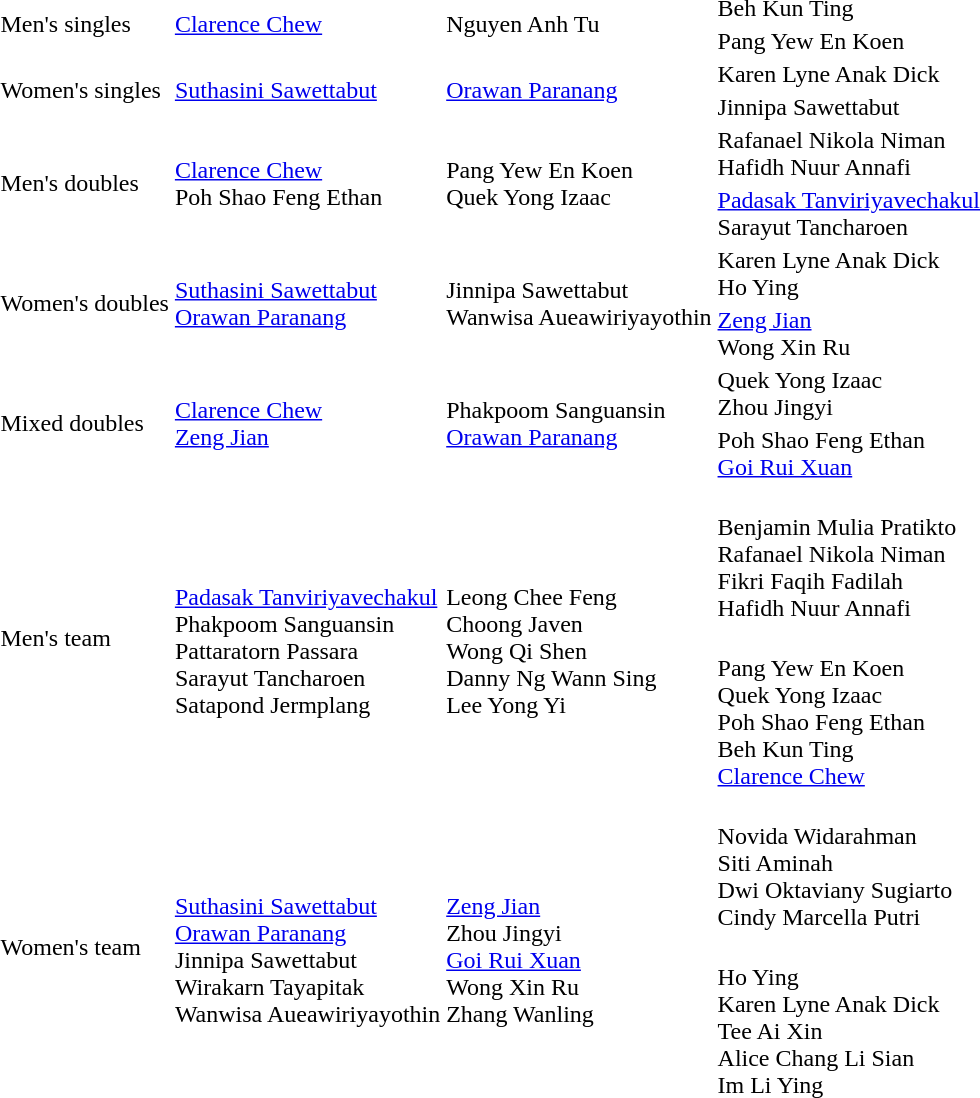<table>
<tr>
<td rowspan=2>Men's singles <br></td>
<td rowspan=2> <a href='#'>Clarence Chew</a></td>
<td rowspan=2> Nguyen Anh Tu</td>
<td> Beh Kun Ting</td>
</tr>
<tr>
<td> Pang Yew En Koen</td>
</tr>
<tr>
<td rowspan=2>Women's singles <br></td>
<td rowspan=2> <a href='#'>Suthasini Sawettabut</a></td>
<td rowspan=2> <a href='#'>Orawan Paranang</a></td>
<td> Karen Lyne Anak Dick</td>
</tr>
<tr>
<td> Jinnipa Sawettabut</td>
</tr>
<tr>
<td rowspan=2>Men's doubles <br></td>
<td rowspan=2> <a href='#'>Clarence Chew</a><br> Poh Shao Feng Ethan</td>
<td rowspan=2> Pang Yew En Koen<br> Quek Yong Izaac</td>
<td> Rafanael Nikola Niman<br> Hafidh Nuur Annafi</td>
</tr>
<tr>
<td> <a href='#'>Padasak Tanviriyavechakul</a><br> Sarayut Tancharoen</td>
</tr>
<tr>
<td rowspan=2>Women's doubles <br></td>
<td rowspan=2> <a href='#'>Suthasini Sawettabut</a><br> <a href='#'>Orawan Paranang</a></td>
<td rowspan=2> Jinnipa Sawettabut<br> Wanwisa Aueawiriyayothin</td>
<td> Karen Lyne Anak Dick<br>  Ho Ying</td>
</tr>
<tr>
<td> <a href='#'>Zeng Jian</a><br> Wong Xin Ru</td>
</tr>
<tr>
<td rowspan=2>Mixed doubles <br></td>
<td rowspan=2> <a href='#'>Clarence Chew</a><br> <a href='#'>Zeng Jian</a></td>
<td rowspan=2> Phakpoom Sanguansin<br> <a href='#'>Orawan Paranang</a></td>
<td> Quek Yong Izaac<br> Zhou Jingyi</td>
</tr>
<tr>
<td> Poh Shao Feng Ethan<br> <a href='#'>Goi Rui Xuan</a></td>
</tr>
<tr>
<td rowspan=2>Men's team <br></td>
<td rowspan=2><br><a href='#'>Padasak Tanviriyavechakul</a><br>Phakpoom Sanguansin<br>Pattaratorn Passara<br>Sarayut Tancharoen<br>Satapond Jermplang</td>
<td rowspan=2><br>Leong Chee Feng<br>Choong Javen<br>Wong Qi Shen<br>Danny Ng Wann Sing<br>Lee Yong Yi</td>
<td><br>Benjamin Mulia Pratikto<br>Rafanael Nikola Niman<br>Fikri Faqih Fadilah<br>Hafidh Nuur Annafi</td>
</tr>
<tr>
<td><br>Pang Yew En Koen<br>Quek Yong Izaac<br>Poh Shao Feng Ethan<br>Beh Kun Ting<br><a href='#'>Clarence Chew</a></td>
</tr>
<tr>
<td rowspan=2>Women's team <br></td>
<td rowspan=2><br><a href='#'>Suthasini Sawettabut</a><br><a href='#'>Orawan Paranang</a><br>Jinnipa Sawettabut<br>Wirakarn Tayapitak<br>Wanwisa Aueawiriyayothin</td>
<td rowspan=2><br><a href='#'>Zeng Jian</a><br>Zhou Jingyi<br><a href='#'>Goi Rui Xuan</a><br>Wong Xin Ru<br>Zhang Wanling</td>
<td><br>Novida Widarahman<br>Siti Aminah<br>Dwi Oktaviany Sugiarto<br>Cindy Marcella Putri</td>
</tr>
<tr>
<td><br>Ho Ying<br>Karen Lyne Anak Dick<br>Tee Ai Xin<br>Alice Chang Li Sian<br>Im Li Ying</td>
</tr>
</table>
